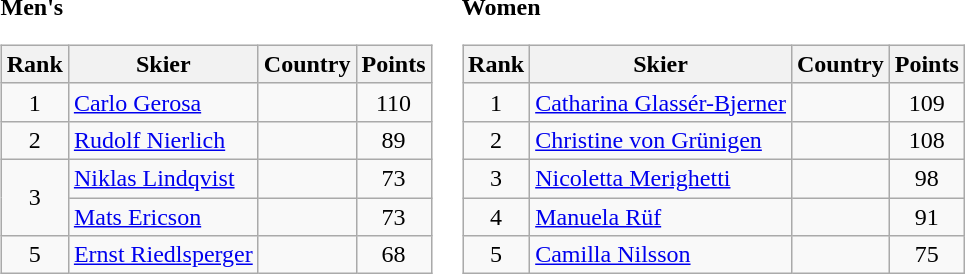<table>
<tr>
<td><br><strong>Men's</strong><table class="wikitable">
<tr class="backgroundcolor5">
<th>Rank</th>
<th>Skier</th>
<th>Country</th>
<th>Points</th>
</tr>
<tr>
<td align="center">1</td>
<td><a href='#'>Carlo Gerosa</a></td>
<td></td>
<td align="center">110</td>
</tr>
<tr>
<td align="center">2</td>
<td><a href='#'>Rudolf Nierlich</a></td>
<td></td>
<td align="center">89</td>
</tr>
<tr>
<td rowspan=2 align="center">3</td>
<td><a href='#'>Niklas Lindqvist</a></td>
<td></td>
<td align="center">73</td>
</tr>
<tr>
<td><a href='#'>Mats Ericson</a></td>
<td></td>
<td align="center">73</td>
</tr>
<tr>
<td align="center">5</td>
<td><a href='#'>Ernst Riedlsperger</a></td>
<td></td>
<td align="center">68</td>
</tr>
</table>
</td>
<td><br><strong>Women</strong><table class="wikitable">
<tr class="backgroundcolor5">
<th>Rank</th>
<th>Skier</th>
<th>Country</th>
<th>Points</th>
</tr>
<tr>
<td align="center">1</td>
<td><a href='#'>Catharina Glassér-Bjerner</a></td>
<td></td>
<td align="center">109</td>
</tr>
<tr>
<td align="center">2</td>
<td><a href='#'>Christine von Grünigen</a></td>
<td></td>
<td align="center">108</td>
</tr>
<tr>
<td align="center">3</td>
<td><a href='#'>Nicoletta Merighetti</a></td>
<td></td>
<td align="center">98</td>
</tr>
<tr>
<td align="center">4</td>
<td><a href='#'>Manuela Rüf</a></td>
<td></td>
<td align="center">91</td>
</tr>
<tr>
<td align="center">5</td>
<td><a href='#'>Camilla Nilsson</a></td>
<td></td>
<td align="center">75</td>
</tr>
</table>
</td>
</tr>
</table>
